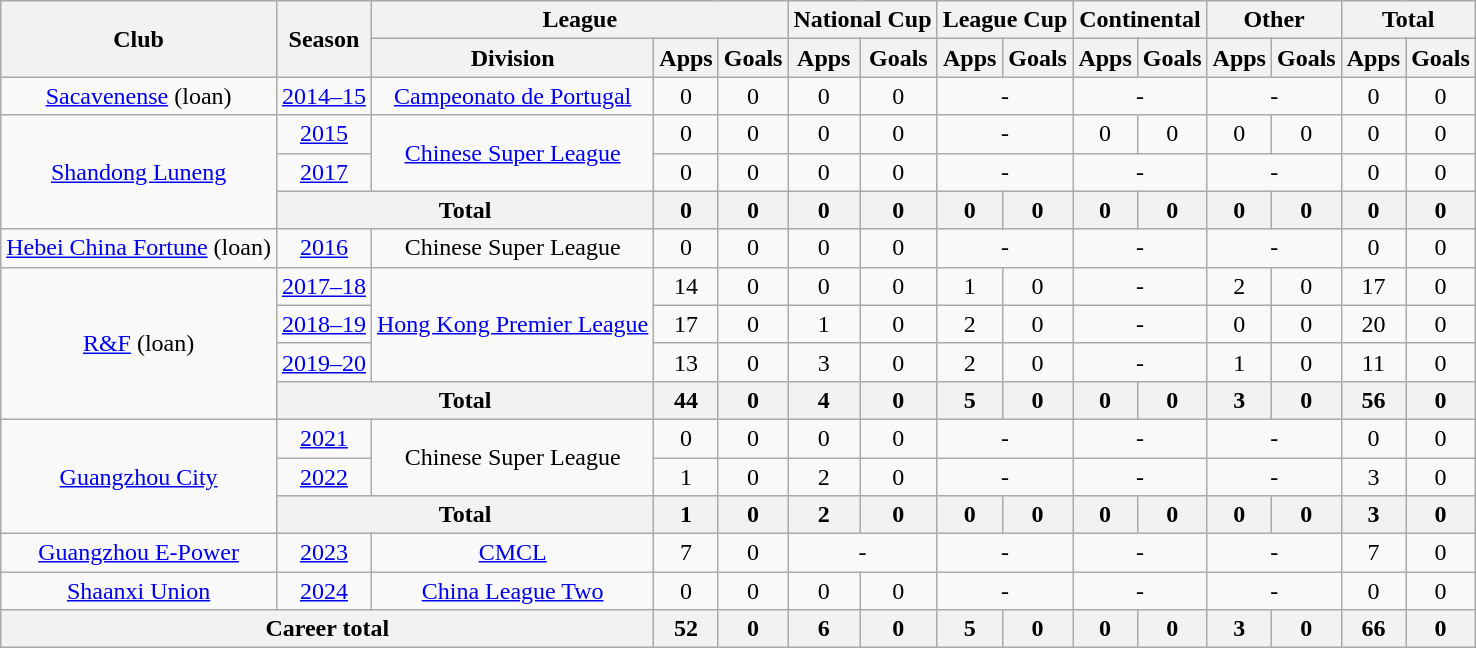<table class="wikitable" style="text-align: center">
<tr>
<th rowspan="2">Club</th>
<th rowspan="2">Season</th>
<th colspan="3">League</th>
<th colspan="2">National Cup</th>
<th colspan="2">League Cup</th>
<th colspan="2">Continental</th>
<th colspan="2">Other</th>
<th colspan="2">Total</th>
</tr>
<tr>
<th>Division</th>
<th>Apps</th>
<th>Goals</th>
<th>Apps</th>
<th>Goals</th>
<th>Apps</th>
<th>Goals</th>
<th>Apps</th>
<th>Goals</th>
<th>Apps</th>
<th>Goals</th>
<th>Apps</th>
<th>Goals</th>
</tr>
<tr>
<td><a href='#'>Sacavenense</a> (loan)</td>
<td><a href='#'>2014–15</a></td>
<td><a href='#'>Campeonato de Portugal</a></td>
<td>0</td>
<td>0</td>
<td>0</td>
<td>0</td>
<td colspan="2">-</td>
<td colspan="2">-</td>
<td colspan="2">-</td>
<td>0</td>
<td>0</td>
</tr>
<tr>
<td rowspan=3><a href='#'>Shandong Luneng</a></td>
<td><a href='#'>2015</a></td>
<td rowspan=2><a href='#'>Chinese Super League</a></td>
<td>0</td>
<td>0</td>
<td>0</td>
<td>0</td>
<td colspan="2">-</td>
<td>0</td>
<td>0</td>
<td>0</td>
<td>0</td>
<td>0</td>
<td>0</td>
</tr>
<tr>
<td><a href='#'>2017</a></td>
<td>0</td>
<td>0</td>
<td>0</td>
<td>0</td>
<td colspan="2">-</td>
<td colspan="2">-</td>
<td colspan="2">-</td>
<td>0</td>
<td>0</td>
</tr>
<tr>
<th colspan="2"><strong>Total</strong></th>
<th>0</th>
<th>0</th>
<th>0</th>
<th>0</th>
<th>0</th>
<th>0</th>
<th>0</th>
<th>0</th>
<th>0</th>
<th>0</th>
<th>0</th>
<th>0</th>
</tr>
<tr>
<td><a href='#'>Hebei China Fortune</a> (loan)</td>
<td><a href='#'>2016</a></td>
<td>Chinese Super League</td>
<td>0</td>
<td>0</td>
<td>0</td>
<td>0</td>
<td colspan="2">-</td>
<td colspan="2">-</td>
<td colspan="2">-</td>
<td>0</td>
<td>0</td>
</tr>
<tr>
<td rowspan=4><a href='#'>R&F</a> (loan)</td>
<td><a href='#'>2017–18</a></td>
<td rowspan=3><a href='#'>Hong Kong Premier League</a></td>
<td>14</td>
<td>0</td>
<td>0</td>
<td>0</td>
<td>1</td>
<td>0</td>
<td colspan="2">-</td>
<td>2</td>
<td>0</td>
<td>17</td>
<td>0</td>
</tr>
<tr>
<td><a href='#'>2018–19</a></td>
<td>17</td>
<td>0</td>
<td>1</td>
<td>0</td>
<td>2</td>
<td>0</td>
<td colspan="2">-</td>
<td>0</td>
<td>0</td>
<td>20</td>
<td>0</td>
</tr>
<tr>
<td><a href='#'>2019–20</a></td>
<td>13</td>
<td>0</td>
<td>3</td>
<td>0</td>
<td>2</td>
<td>0</td>
<td colspan="2">-</td>
<td>1</td>
<td>0</td>
<td>11</td>
<td>0</td>
</tr>
<tr>
<th colspan="2"><strong>Total</strong></th>
<th>44</th>
<th>0</th>
<th>4</th>
<th>0</th>
<th>5</th>
<th>0</th>
<th>0</th>
<th>0</th>
<th>3</th>
<th>0</th>
<th>56</th>
<th>0</th>
</tr>
<tr>
<td rowspan=3><a href='#'>Guangzhou City</a></td>
<td><a href='#'>2021</a></td>
<td rowspan=2>Chinese Super League</td>
<td>0</td>
<td>0</td>
<td>0</td>
<td>0</td>
<td colspan="2">-</td>
<td colspan="2">-</td>
<td colspan="2">-</td>
<td>0</td>
<td>0</td>
</tr>
<tr>
<td><a href='#'>2022</a></td>
<td>1</td>
<td>0</td>
<td>2</td>
<td>0</td>
<td colspan="2">-</td>
<td colspan="2">-</td>
<td colspan="2">-</td>
<td>3</td>
<td>0</td>
</tr>
<tr>
<th colspan="2"><strong>Total</strong></th>
<th>1</th>
<th>0</th>
<th>2</th>
<th>0</th>
<th>0</th>
<th>0</th>
<th>0</th>
<th>0</th>
<th>0</th>
<th>0</th>
<th>3</th>
<th>0</th>
</tr>
<tr>
<td><a href='#'>Guangzhou E-Power</a></td>
<td><a href='#'>2023</a></td>
<td><a href='#'>CMCL</a></td>
<td>7</td>
<td>0</td>
<td colspan="2">-</td>
<td colspan="2">-</td>
<td colspan="2">-</td>
<td colspan="2">-</td>
<td>7</td>
<td>0</td>
</tr>
<tr>
<td><a href='#'>Shaanxi Union</a></td>
<td><a href='#'>2024</a></td>
<td><a href='#'>China League Two</a></td>
<td>0</td>
<td>0</td>
<td>0</td>
<td>0</td>
<td colspan="2">-</td>
<td colspan="2">-</td>
<td colspan="2">-</td>
<td>0</td>
<td>0</td>
</tr>
<tr>
<th colspan=3>Career total</th>
<th>52</th>
<th>0</th>
<th>6</th>
<th>0</th>
<th>5</th>
<th>0</th>
<th>0</th>
<th>0</th>
<th>3</th>
<th>0</th>
<th>66</th>
<th>0</th>
</tr>
</table>
